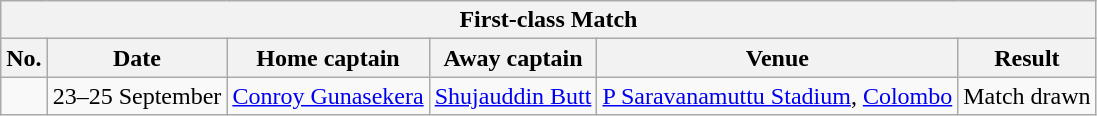<table class="wikitable">
<tr>
<th colspan="9">First-class Match</th>
</tr>
<tr>
<th>No.</th>
<th>Date</th>
<th>Home captain</th>
<th>Away captain</th>
<th>Venue</th>
<th>Result</th>
</tr>
<tr>
<td></td>
<td>23–25 September</td>
<td><a href='#'>Conroy Gunasekera</a></td>
<td><a href='#'>Shujauddin Butt</a></td>
<td><a href='#'>P Saravanamuttu Stadium</a>, <a href='#'>Colombo</a></td>
<td>Match drawn</td>
</tr>
</table>
